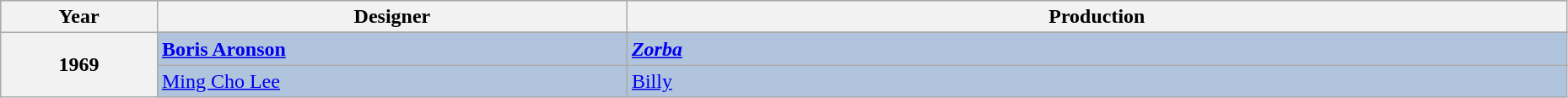<table class="wikitable" style="width:98%;">
<tr style="background:#bebebe;">
<th style="width:10%;">Year</th>
<th style="width:30%;">Designer</th>
<th style="width:60%;">Production</th>
</tr>
<tr>
<th rowspan="3">1969</th>
</tr>
<tr style="background:#B0C4DE">
<td><strong><a href='#'>Boris Aronson</a></strong></td>
<td><strong><em><a href='#'>Zorba</a><em> <strong></td>
</tr>
<tr style="background:#B0C4DE">
<td></strong><a href='#'>Ming Cho Lee</a><strong></td>
<td></em></strong><a href='#'>Billy</a></em> </strong></td>
</tr>
</table>
